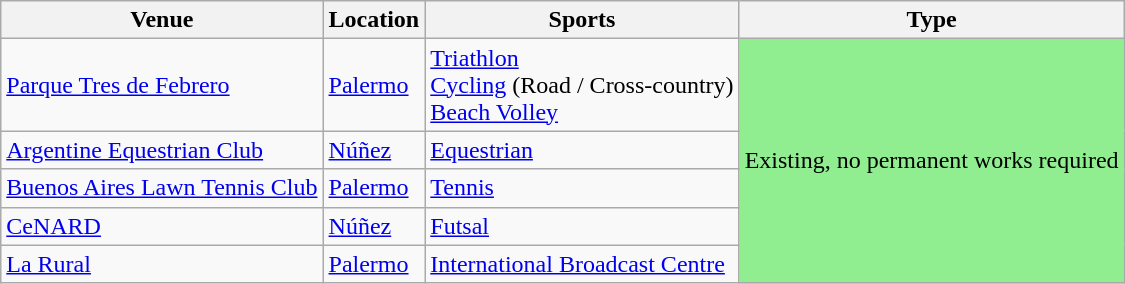<table class="wikitable sortable">
<tr>
<th>Venue</th>
<th>Location</th>
<th>Sports</th>
<th>Type</th>
</tr>
<tr>
<td><a href='#'>Parque Tres de Febrero</a></td>
<td><a href='#'>Palermo</a></td>
<td><a href='#'>Triathlon</a><br><a href='#'>Cycling</a> (Road / Cross-country)<br><a href='#'>Beach Volley</a></td>
<td style="background:#90ee90;" rowspan=5>Existing, no permanent works required</td>
</tr>
<tr>
<td><a href='#'>Argentine Equestrian Club</a></td>
<td><a href='#'>Núñez</a></td>
<td><a href='#'>Equestrian</a></td>
</tr>
<tr>
<td><a href='#'>Buenos Aires Lawn Tennis Club</a></td>
<td><a href='#'>Palermo</a></td>
<td><a href='#'>Tennis</a></td>
</tr>
<tr>
<td><a href='#'>CeNARD</a></td>
<td><a href='#'>Núñez</a></td>
<td><a href='#'>Futsal</a></td>
</tr>
<tr>
<td><a href='#'>La Rural</a></td>
<td><a href='#'>Palermo</a></td>
<td><a href='#'>International Broadcast Centre</a></td>
</tr>
</table>
